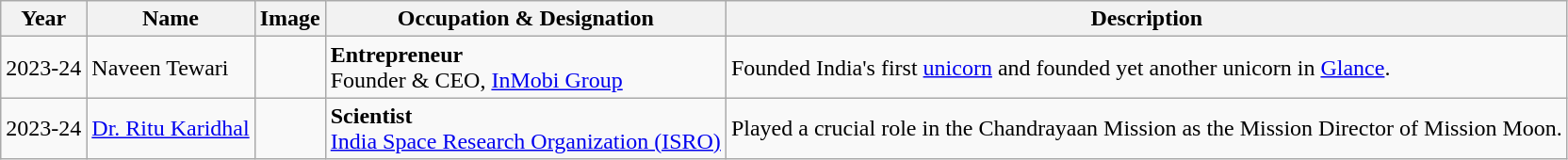<table class="wikitable">
<tr>
<th>Year</th>
<th>Name</th>
<th>Image</th>
<th>Occupation & Designation</th>
<th>Description</th>
</tr>
<tr>
<td>2023-24</td>
<td>Naveen Tewari</td>
<td></td>
<td><strong>Entrepreneur</strong><br>Founder & CEO, <a href='#'>InMobi Group</a></td>
<td>Founded India's first <a href='#'>unicorn</a> and founded yet another unicorn in <a href='#'>Glance</a>.</td>
</tr>
<tr>
<td>2023-24</td>
<td><a href='#'>Dr. Ritu Karidhal</a></td>
<td></td>
<td><strong>Scientist</strong><br><a href='#'>India Space Research Organization (ISRO)</a></td>
<td>Played a crucial role in the Chandrayaan Mission as the Mission Director of Mission Moon.</td>
</tr>
</table>
